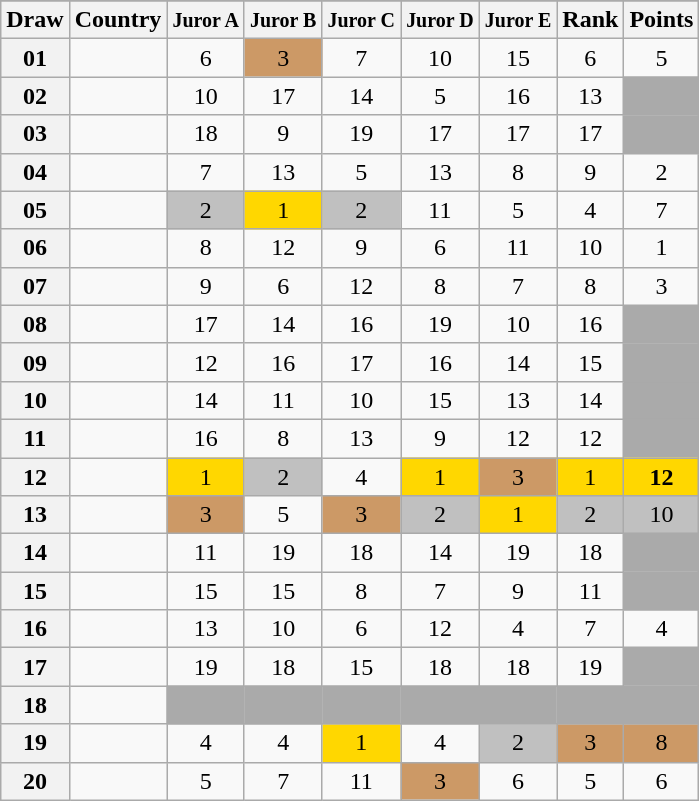<table class="sortable wikitable collapsible plainrowheaders" style="text-align:center;">
<tr>
</tr>
<tr>
<th scope="col">Draw</th>
<th scope="col">Country</th>
<th scope="col"><small>Juror A</small></th>
<th scope="col"><small>Juror B</small></th>
<th scope="col"><small>Juror C</small></th>
<th scope="col"><small>Juror D</small></th>
<th scope="col"><small>Juror E</small></th>
<th scope="col">Rank</th>
<th scope="col">Points</th>
</tr>
<tr>
<th scope="row" style="text-align:center;">01</th>
<td style="text-align:left;"></td>
<td>6</td>
<td style="background:#c96;">3</td>
<td>7</td>
<td>10</td>
<td>15</td>
<td>6</td>
<td>5</td>
</tr>
<tr>
<th scope="row" style="text-align:center;">02</th>
<td style="text-align:left;"></td>
<td>10</td>
<td>17</td>
<td>14</td>
<td>5</td>
<td>16</td>
<td>13</td>
<td style="background:#aaa;"></td>
</tr>
<tr>
<th scope="row" style="text-align:center;">03</th>
<td style="text-align:left;"></td>
<td>18</td>
<td>9</td>
<td>19</td>
<td>17</td>
<td>17</td>
<td>17</td>
<td style="background:#aaa;"></td>
</tr>
<tr>
<th scope="row" style="text-align:center;">04</th>
<td style="text-align:left;"></td>
<td>7</td>
<td>13</td>
<td>5</td>
<td>13</td>
<td>8</td>
<td>9</td>
<td>2</td>
</tr>
<tr>
<th scope="row" style="text-align:center;">05</th>
<td style="text-align:left;"></td>
<td style="background:silver;">2</td>
<td style="background:gold;">1</td>
<td style="background:silver;">2</td>
<td>11</td>
<td>5</td>
<td>4</td>
<td>7</td>
</tr>
<tr>
<th scope="row" style="text-align:center;">06</th>
<td style="text-align:left;"></td>
<td>8</td>
<td>12</td>
<td>9</td>
<td>6</td>
<td>11</td>
<td>10</td>
<td>1</td>
</tr>
<tr>
<th scope="row" style="text-align:center;">07</th>
<td style="text-align:left;"></td>
<td>9</td>
<td>6</td>
<td>12</td>
<td>8</td>
<td>7</td>
<td>8</td>
<td>3</td>
</tr>
<tr>
<th scope="row" style="text-align:center;">08</th>
<td style="text-align:left;"></td>
<td>17</td>
<td>14</td>
<td>16</td>
<td>19</td>
<td>10</td>
<td>16</td>
<td style="background:#aaa;"></td>
</tr>
<tr>
<th scope="row" style="text-align:center;">09</th>
<td style="text-align:left;"></td>
<td>12</td>
<td>16</td>
<td>17</td>
<td>16</td>
<td>14</td>
<td>15</td>
<td style="background:#aaa;"></td>
</tr>
<tr>
<th scope="row" style="text-align:center;">10</th>
<td style="text-align:left;"></td>
<td>14</td>
<td>11</td>
<td>10</td>
<td>15</td>
<td>13</td>
<td>14</td>
<td style="background:#aaa;"></td>
</tr>
<tr>
<th scope="row" style="text-align:center;">11</th>
<td style="text-align:left;"></td>
<td>16</td>
<td>8</td>
<td>13</td>
<td>9</td>
<td>12</td>
<td>12</td>
<td style="background:#aaa;"></td>
</tr>
<tr>
<th scope="row" style="text-align:center;">12</th>
<td style="text-align:left;"></td>
<td style="background:gold;">1</td>
<td style="background:silver;">2</td>
<td>4</td>
<td style="background:gold;">1</td>
<td style="background:#c96;">3</td>
<td style="background:gold;">1</td>
<td style="background:gold;"><strong>12</strong></td>
</tr>
<tr>
<th scope="row" style="text-align:center;">13</th>
<td style="text-align:left;"></td>
<td style="background:#c96;">3</td>
<td>5</td>
<td style="background:#c96;">3</td>
<td style="background:silver;">2</td>
<td style="background:gold;">1</td>
<td style="background:silver;">2</td>
<td style="background:silver;">10</td>
</tr>
<tr>
<th scope="row" style="text-align:center;">14</th>
<td style="text-align:left;"></td>
<td>11</td>
<td>19</td>
<td>18</td>
<td>14</td>
<td>19</td>
<td>18</td>
<td style="background:#aaa;"></td>
</tr>
<tr>
<th scope="row" style="text-align:center;">15</th>
<td style="text-align:left;"></td>
<td>15</td>
<td>15</td>
<td>8</td>
<td>7</td>
<td>9</td>
<td>11</td>
<td style="background:#aaa;"></td>
</tr>
<tr>
<th scope="row" style="text-align:center;">16</th>
<td style="text-align:left;"></td>
<td>13</td>
<td>10</td>
<td>6</td>
<td>12</td>
<td>4</td>
<td>7</td>
<td>4</td>
</tr>
<tr>
<th scope="row" style="text-align:center;">17</th>
<td style="text-align:left;"></td>
<td>19</td>
<td>18</td>
<td>15</td>
<td>18</td>
<td>18</td>
<td>19</td>
<td style="background:#aaa;"></td>
</tr>
<tr class="sortbottom">
<th scope="row" style="text-align:center;">18</th>
<td style="text-align:left;"></td>
<td style="background:#aaa;"></td>
<td style="background:#aaa;"></td>
<td style="background:#aaa;"></td>
<td style="background:#aaa;"></td>
<td style="background:#aaa;"></td>
<td style="background:#aaa;"></td>
<td style="background:#aaa;"></td>
</tr>
<tr>
<th scope="row" style="text-align:center;">19</th>
<td style="text-align:left;"></td>
<td>4</td>
<td>4</td>
<td style="background:gold;">1</td>
<td>4</td>
<td style="background:silver;">2</td>
<td style="background:#c96;">3</td>
<td style="background:#c96;">8</td>
</tr>
<tr>
<th scope="row" style="text-align:center;">20</th>
<td style="text-align:left;"></td>
<td>5</td>
<td>7</td>
<td>11</td>
<td style="background:#c96;">3</td>
<td>6</td>
<td>5</td>
<td>6</td>
</tr>
</table>
